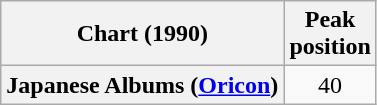<table class="wikitable sortable plainrowheaders">
<tr>
<th scope="col">Chart (1990)</th>
<th scope="col">Peak<br>position</th>
</tr>
<tr>
<th scope="row">Japanese Albums (<a href='#'>Oricon</a>)</th>
<td align="center">40</td>
</tr>
</table>
